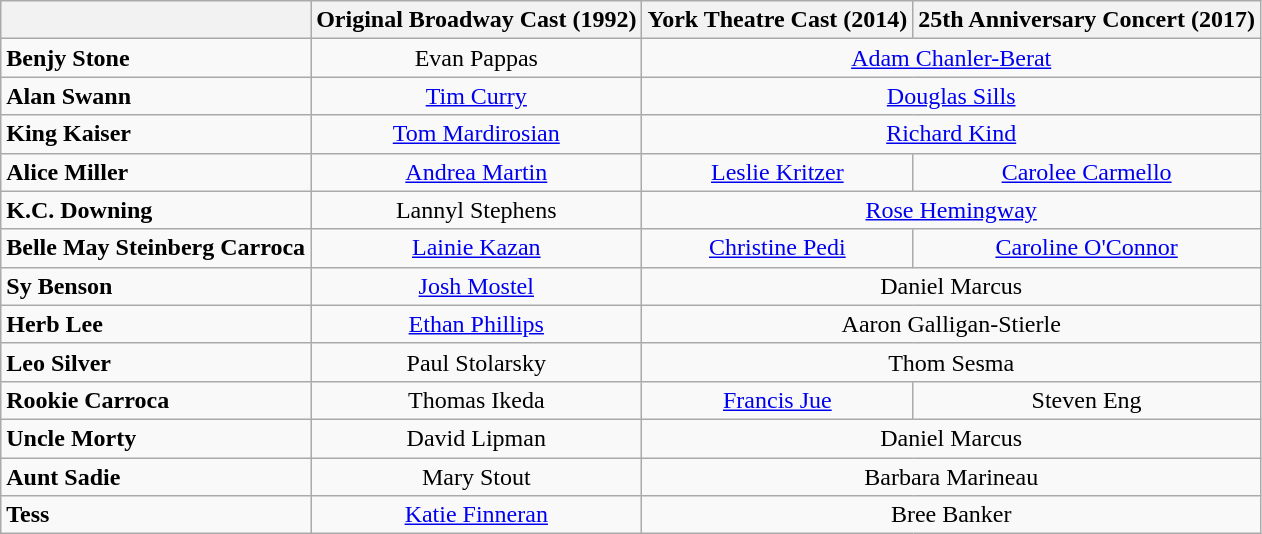<table class="wikitable">
<tr>
<th></th>
<th><strong>Original Broadway Cast (1992)</strong></th>
<th><strong>York Theatre Cast (2014)</strong></th>
<th>25th Anniversary Concert (2017)</th>
</tr>
<tr>
<td><strong>Benjy Stone</strong></td>
<td style="text-align:center;">Evan Pappas</td>
<td style="text-align:center;" colspan="2"><a href='#'>Adam Chanler-Berat</a></td>
</tr>
<tr>
<td><strong>Alan Swann</strong></td>
<td style="text-align:center;"><a href='#'>Tim Curry</a></td>
<td style="text-align:center;" colspan="2"><a href='#'>Douglas Sills</a></td>
</tr>
<tr>
<td><strong>King Kaiser</strong></td>
<td style="text-align:center;"><a href='#'>Tom Mardirosian</a></td>
<td style="text-align:center;" colspan="2"><a href='#'>Richard Kind</a></td>
</tr>
<tr>
<td><strong>Alice Miller</strong></td>
<td style="text-align:center;"><a href='#'>Andrea Martin</a></td>
<td style="text-align:center;"><a href='#'>Leslie Kritzer</a></td>
<td style="text-align:center;"><a href='#'>Carolee Carmello</a></td>
</tr>
<tr>
<td><strong>K.C. Downing</strong></td>
<td style="text-align:center;">Lannyl Stephens</td>
<td style="text-align:center;" colspan="2"><a href='#'>Rose Hemingway</a></td>
</tr>
<tr>
<td><strong>Belle May Steinberg Carroca</strong></td>
<td style="text-align:center;"><a href='#'>Lainie Kazan</a></td>
<td style="text-align:center;"><a href='#'>Christine Pedi</a></td>
<td style="text-align:center;"><a href='#'>Caroline O'Connor</a></td>
</tr>
<tr>
<td><strong>Sy Benson</strong></td>
<td style="text-align:center;"><a href='#'>Josh Mostel</a></td>
<td style="text-align:center;" colspan="2">Daniel Marcus</td>
</tr>
<tr>
<td><strong>Herb Lee</strong></td>
<td style="text-align:center;"><a href='#'>Ethan Phillips</a></td>
<td style="text-align:center;" colspan="2">Aaron Galligan-Stierle</td>
</tr>
<tr>
<td><strong>Leo Silver</strong></td>
<td style="text-align:center;">Paul Stolarsky</td>
<td style="text-align:center;" colspan="2">Thom Sesma</td>
</tr>
<tr>
<td><strong>Rookie Carroca</strong></td>
<td style="text-align:center;">Thomas Ikeda</td>
<td style="text-align:center;"><a href='#'>Francis Jue</a></td>
<td style="text-align:center;">Steven Eng</td>
</tr>
<tr>
<td><strong>Uncle Morty</strong></td>
<td style="text-align:center;">David Lipman</td>
<td style="text-align:center;" colspan="2">Daniel Marcus</td>
</tr>
<tr>
<td><strong>Aunt Sadie</strong></td>
<td style="text-align:center;">Mary Stout</td>
<td style="text-align:center;" colspan="2">Barbara Marineau</td>
</tr>
<tr>
<td><strong>Tess</strong></td>
<td style="text-align:center;"><a href='#'>Katie Finneran</a></td>
<td style="text-align:center;" colspan="2">Bree Banker</td>
</tr>
</table>
